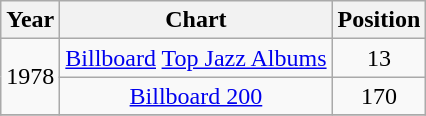<table class="wikitable" style="text-align:center;">
<tr>
<th>Year</th>
<th>Chart</th>
<th>Position</th>
</tr>
<tr>
<td rowspan="2">1978</td>
<td><a href='#'>Billboard</a> <a href='#'>Top Jazz Albums</a></td>
<td>13</td>
</tr>
<tr>
<td><a href='#'>Billboard 200</a></td>
<td>170</td>
</tr>
<tr>
</tr>
</table>
